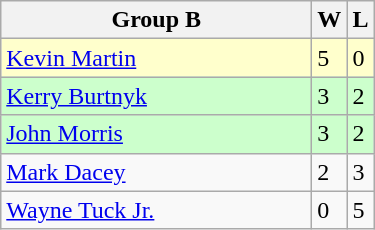<table class="wikitable">
<tr>
<th width=200>Group B</th>
<th>W</th>
<th>L</th>
</tr>
<tr bgcolor=#ffffcc>
<td> <a href='#'>Kevin Martin</a></td>
<td>5</td>
<td>0</td>
</tr>
<tr bgcolor=#ccffcc>
<td> <a href='#'>Kerry Burtnyk</a></td>
<td>3</td>
<td>2</td>
</tr>
<tr bgcolor=#ccffcc>
<td> <a href='#'>John Morris</a></td>
<td>3</td>
<td>2</td>
</tr>
<tr>
<td> <a href='#'>Mark Dacey</a></td>
<td>2</td>
<td>3</td>
</tr>
<tr>
<td> <a href='#'>Wayne Tuck Jr.</a></td>
<td>0</td>
<td>5</td>
</tr>
</table>
